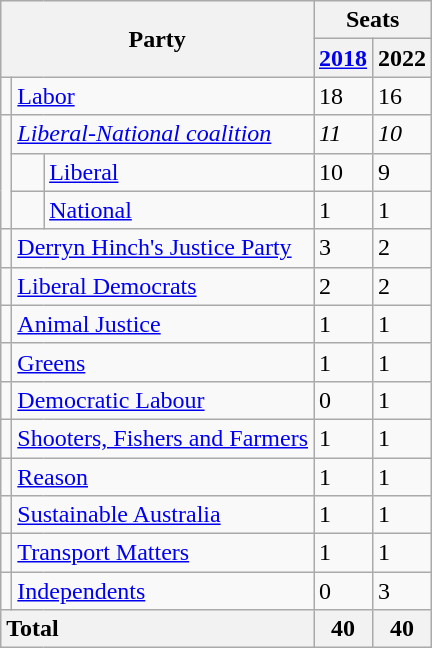<table class="wikitable">
<tr>
<th rowspan =2 colspan =3>Party</th>
<th colspan =2>Seats</th>
</tr>
<tr>
<th><a href='#'>2018</a></th>
<th>2022</th>
</tr>
<tr>
<td></td>
<td colspan =2><a href='#'>Labor</a></td>
<td>18</td>
<td>16</td>
</tr>
<tr>
<td rowspan =3 ></td>
<td colspan =2><em><a href='#'>Liberal-National coalition</a></em></td>
<td><em>11</em></td>
<td><em>10</em></td>
</tr>
<tr>
<td></td>
<td><a href='#'>Liberal</a></td>
<td>10</td>
<td>9</td>
</tr>
<tr>
<td></td>
<td><a href='#'>National</a></td>
<td>1</td>
<td>1</td>
</tr>
<tr>
<td></td>
<td colspan =2><a href='#'>Derryn Hinch's Justice Party</a></td>
<td>3</td>
<td>2</td>
</tr>
<tr>
<td></td>
<td colspan =2><a href='#'>Liberal Democrats</a></td>
<td>2</td>
<td>2</td>
</tr>
<tr>
<td></td>
<td colspan =2><a href='#'>Animal Justice</a></td>
<td>1</td>
<td>1</td>
</tr>
<tr>
<td></td>
<td colspan =2><a href='#'>Greens</a></td>
<td>1</td>
<td>1</td>
</tr>
<tr>
<td></td>
<td colspan =2><a href='#'>Democratic Labour</a></td>
<td>0</td>
<td>1</td>
</tr>
<tr>
<td></td>
<td colspan =2><a href='#'>Shooters, Fishers and Farmers</a></td>
<td>1</td>
<td>1</td>
</tr>
<tr>
<td></td>
<td colspan =2><a href='#'>Reason</a></td>
<td>1</td>
<td>1</td>
</tr>
<tr>
<td></td>
<td colspan =2><a href='#'>Sustainable Australia</a></td>
<td>1</td>
<td>1</td>
</tr>
<tr>
<td></td>
<td colspan =2><a href='#'>Transport Matters</a></td>
<td>1</td>
<td>1</td>
</tr>
<tr>
<td></td>
<td colspan =2><a href='#'>Independents</a></td>
<td>0</td>
<td>3</td>
</tr>
<tr>
<th style="text-align:left;" colspan =3><strong>Total</strong></th>
<th><strong>40</strong></th>
<th><strong>40</strong></th>
</tr>
</table>
